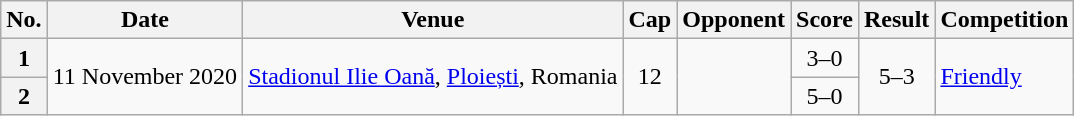<table class="wikitable sortable">
<tr>
<th scope="col">No.</th>
<th scope="col" data-sort-type="date">Date</th>
<th scope="col">Venue</th>
<th scope="col">Cap</th>
<th scope="col">Opponent</th>
<th scope="col">Score</th>
<th scope="col">Result</th>
<th scope="col">Competition</th>
</tr>
<tr>
<th align="center">1</th>
<td rowspan=2>11 November 2020</td>
<td rowspan=2><a href='#'>Stadionul Ilie Oană</a>, <a href='#'>Ploiești</a>, Romania</td>
<td align="center" rowspan=2>12</td>
<td rowspan=2></td>
<td align="center">3–0</td>
<td rowspan=2 align="center">5–3</td>
<td rowspan=2><a href='#'>Friendly</a></td>
</tr>
<tr>
<th align="center">2</th>
<td align="center">5–0</td>
</tr>
</table>
